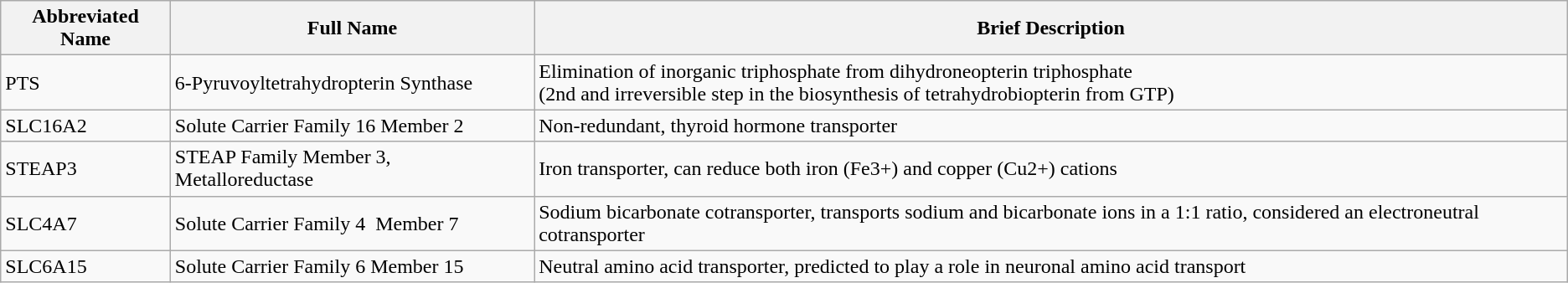<table class="wikitable">
<tr>
<th>Abbreviated Name</th>
<th>Full Name</th>
<th>Brief Description</th>
</tr>
<tr>
<td>PTS</td>
<td>6-Pyruvoyltetrahydropterin Synthase</td>
<td>Elimination of inorganic triphosphate from dihydroneopterin triphosphate<br>(2nd and irreversible step in the biosynthesis of tetrahydrobiopterin from GTP)</td>
</tr>
<tr>
<td>SLC16A2</td>
<td>Solute Carrier Family 16 Member 2</td>
<td>Non-redundant, thyroid hormone transporter</td>
</tr>
<tr>
<td>STEAP3</td>
<td>STEAP Family Member 3, Metalloreductase</td>
<td>Iron transporter, can reduce both iron (Fe3+) and copper (Cu2+) cations</td>
</tr>
<tr>
<td>SLC4A7</td>
<td>Solute Carrier Family 4  Member 7</td>
<td>Sodium bicarbonate cotransporter, transports sodium and bicarbonate ions in a 1:1 ratio, considered an electroneutral cotransporter</td>
</tr>
<tr>
<td>SLC6A15</td>
<td>Solute Carrier Family 6 Member 15</td>
<td>Neutral amino acid transporter, predicted to play a role in neuronal amino acid transport</td>
</tr>
</table>
